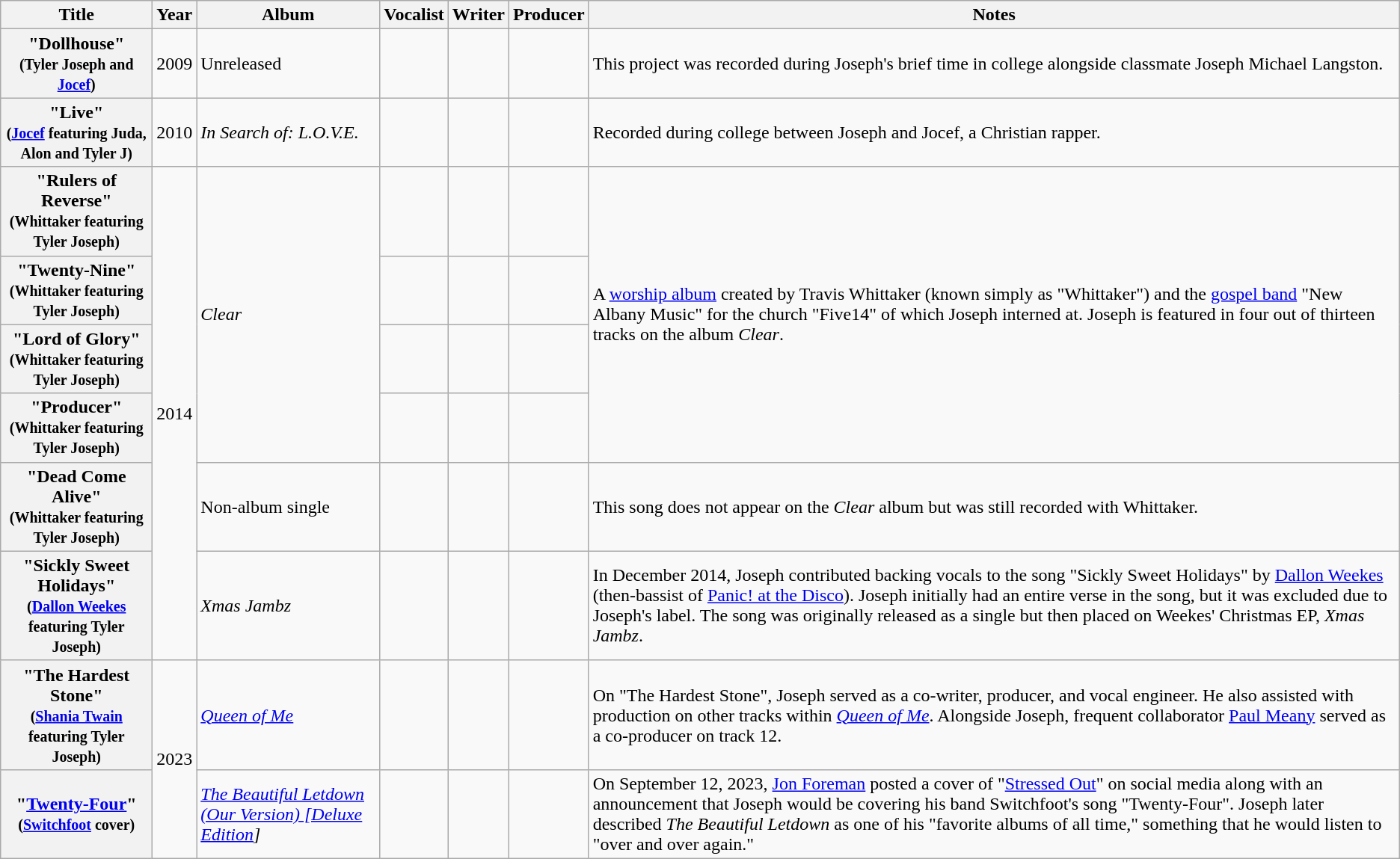<table class="wikitable plainrowheaders" style="text-align:left">
<tr>
<th scope="col">Title</th>
<th scope="col">Year</th>
<th scope="col">Album</th>
<th scope="col">Vocalist</th>
<th scope="col">Writer</th>
<th scope="col">Producer</th>
<th scope="col">Notes</th>
</tr>
<tr>
<th scope="row">"Dollhouse"<br><small>(Tyler Joseph and <a href='#'>Jocef</a>)</small></th>
<td>2009</td>
<td>Unreleased</td>
<td></td>
<td></td>
<td></td>
<td>This project was recorded during Joseph's brief time in college alongside classmate Joseph Michael Langston.</td>
</tr>
<tr>
<th scope="row">"Live"<br><small>(<a href='#'>Jocef</a> featuring Juda, Alon and Tyler J)</small></th>
<td>2010</td>
<td><em>In Search of: L.O.V.E.</em></td>
<td></td>
<td></td>
<td></td>
<td>Recorded during college between Joseph and Jocef, a Christian rapper.</td>
</tr>
<tr>
<th scope="row">"Rulers of Reverse"<br><small>(Whittaker featuring Tyler Joseph)</small></th>
<td rowspan="6">2014</td>
<td rowspan="4"><em>Clear</em></td>
<td></td>
<td></td>
<td></td>
<td rowspan="4">A <a href='#'>worship album</a> created by Travis Whittaker (known simply as "Whittaker") and the <a href='#'>gospel band</a> "New Albany Music" for the church "Five14" of which Joseph interned at. Joseph is featured in four out of thirteen tracks on the album <em>Clear</em>.</td>
</tr>
<tr>
<th scope="row">"Twenty-Nine"<br><small>(Whittaker featuring Tyler Joseph)</small></th>
<td></td>
<td></td>
<td></td>
</tr>
<tr>
<th scope="row">"Lord of Glory"<br><small>(Whittaker featuring Tyler Joseph)</small></th>
<td></td>
<td></td>
<td></td>
</tr>
<tr>
<th scope="row">"Producer"<br><small>(Whittaker featuring Tyler Joseph)</small></th>
<td></td>
<td></td>
<td></td>
</tr>
<tr>
<th scope="row">"Dead Come Alive"<br><small>(Whittaker featuring Tyler Joseph)</small></th>
<td>Non-album single</td>
<td></td>
<td></td>
<td></td>
<td>This song does not appear on the <em>Clear</em> album but was still recorded with Whittaker.</td>
</tr>
<tr>
<th scope="row">"Sickly Sweet Holidays"<br><small>(<a href='#'>Dallon Weekes</a> featuring Tyler Joseph)</small></th>
<td><em>Xmas Jambz</em></td>
<td></td>
<td></td>
<td></td>
<td>In December 2014, Joseph contributed backing vocals to the song "Sickly Sweet Holidays" by <a href='#'>Dallon Weekes</a> (then-bassist of <a href='#'>Panic! at the Disco</a>). Joseph initially had an entire verse in the song, but it was excluded due to Joseph's label. The song was originally released as a single but then placed on Weekes' Christmas EP, <em>Xmas Jambz</em>.</td>
</tr>
<tr>
<th scope="row">"The Hardest Stone" <br><small>(<a href='#'>Shania Twain</a> featuring Tyler Joseph)</small></th>
<td rowspan="2">2023</td>
<td><em><a href='#'>Queen of Me</a></em></td>
<td></td>
<td></td>
<td></td>
<td>On "The Hardest Stone", Joseph served as a co-writer, producer, and vocal engineer. He also assisted with production on other tracks within <em><a href='#'>Queen of Me</a></em>. Alongside Joseph, frequent collaborator <a href='#'>Paul Meany</a> served as a co-producer on track 12.</td>
</tr>
<tr>
<th scope="row">"<a href='#'>Twenty-Four</a>" <br><small>(<a href='#'>Switchfoot</a> cover)</small></th>
<td><em><a href='#'>The Beautiful Letdown (Our Version) [Deluxe Edition</a>]</em></td>
<td></td>
<td></td>
<td></td>
<td>On September 12, 2023, <a href='#'>Jon Foreman</a> posted a cover of "<a href='#'>Stressed Out</a>" on social media along with an announcement that Joseph would be covering his band Switchfoot's song "Twenty-Four". Joseph later described <em>The Beautiful Letdown</em> as one of his "favorite albums of all time," something that he would listen to "over and over again."</td>
</tr>
</table>
